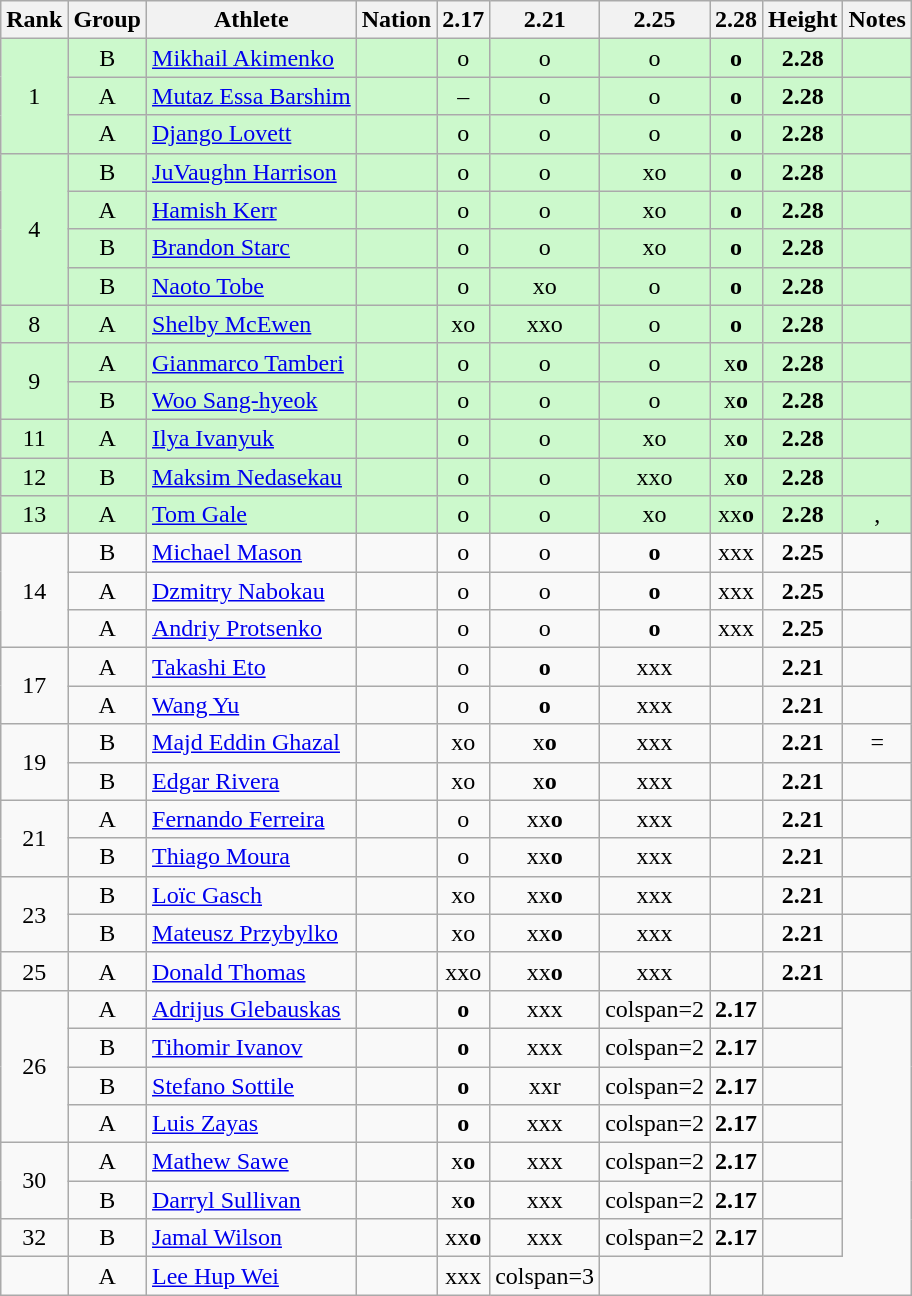<table class="wikitable sortable" style="text-align:center">
<tr>
<th>Rank</th>
<th>Group</th>
<th>Athlete</th>
<th>Nation</th>
<th>2.17</th>
<th>2.21</th>
<th>2.25</th>
<th>2.28</th>
<th>Height</th>
<th>Notes</th>
</tr>
<tr bgcolor=ccf9cc>
<td rowspan=3>1</td>
<td>B</td>
<td align=left><a href='#'>Mikhail Akimenko</a></td>
<td align=left></td>
<td>o</td>
<td>o</td>
<td>o</td>
<td><strong>o</strong></td>
<td><strong>2.28</strong></td>
<td></td>
</tr>
<tr bgcolor=ccf9cc>
<td>A</td>
<td align=left><a href='#'>Mutaz Essa Barshim</a></td>
<td align=left></td>
<td>–</td>
<td>o</td>
<td>o</td>
<td><strong>o</strong></td>
<td><strong>2.28</strong></td>
<td></td>
</tr>
<tr bgcolor=ccf9cc>
<td>A</td>
<td align=left><a href='#'>Django Lovett</a></td>
<td align=left></td>
<td>o</td>
<td>o</td>
<td>o</td>
<td><strong>o</strong></td>
<td><strong>2.28</strong></td>
<td></td>
</tr>
<tr bgcolor=ccf9cc>
<td rowspan=4>4</td>
<td>B</td>
<td align=left><a href='#'>JuVaughn Harrison</a></td>
<td align=left></td>
<td>o</td>
<td>o</td>
<td>xo</td>
<td><strong>o</strong></td>
<td><strong>2.28</strong></td>
<td></td>
</tr>
<tr bgcolor=ccf9cc>
<td>A</td>
<td align=left><a href='#'>Hamish Kerr</a></td>
<td align=left></td>
<td>o</td>
<td>o</td>
<td>xo</td>
<td><strong>o</strong></td>
<td><strong>2.28</strong></td>
<td></td>
</tr>
<tr bgcolor=ccf9cc>
<td>B</td>
<td align=left><a href='#'>Brandon Starc</a></td>
<td align=left></td>
<td>o</td>
<td>o</td>
<td>xo</td>
<td><strong>o</strong></td>
<td><strong>2.28</strong></td>
<td></td>
</tr>
<tr bgcolor=ccf9cc>
<td>B</td>
<td align=left><a href='#'>Naoto Tobe</a></td>
<td align=left></td>
<td>o</td>
<td>xo</td>
<td>o</td>
<td><strong>o</strong></td>
<td><strong>2.28</strong></td>
<td></td>
</tr>
<tr bgcolor=ccf9cc>
<td>8</td>
<td>A</td>
<td align=left><a href='#'>Shelby McEwen</a></td>
<td align=left></td>
<td>xo</td>
<td>xxo</td>
<td>o</td>
<td><strong>o</strong></td>
<td><strong>2.28</strong></td>
<td></td>
</tr>
<tr bgcolor=ccf9cc>
<td rowspan=2>9</td>
<td>A</td>
<td align=left><a href='#'>Gianmarco Tamberi</a></td>
<td align=left></td>
<td>o</td>
<td>o</td>
<td>o</td>
<td>x<strong>o</strong></td>
<td><strong>2.28</strong></td>
<td></td>
</tr>
<tr bgcolor=ccf9cc>
<td>B</td>
<td align=left><a href='#'>Woo Sang-hyeok</a></td>
<td align=left></td>
<td>o</td>
<td>o</td>
<td>o</td>
<td>x<strong>o</strong></td>
<td><strong>2.28</strong></td>
<td></td>
</tr>
<tr bgcolor=ccf9cc>
<td>11</td>
<td>A</td>
<td align=left><a href='#'>Ilya Ivanyuk</a></td>
<td align=left></td>
<td>o</td>
<td>o</td>
<td>xo</td>
<td>x<strong>o</strong></td>
<td><strong>2.28</strong></td>
<td></td>
</tr>
<tr bgcolor=ccf9cc>
<td>12</td>
<td>B</td>
<td align=left><a href='#'>Maksim Nedasekau</a></td>
<td align=left></td>
<td>o</td>
<td>o</td>
<td>xxo</td>
<td>x<strong>o</strong></td>
<td><strong>2.28</strong></td>
<td></td>
</tr>
<tr bgcolor=ccf9cc>
<td>13</td>
<td>A</td>
<td align=left><a href='#'>Tom Gale</a></td>
<td align=left></td>
<td>o</td>
<td>o</td>
<td>xo</td>
<td>xx<strong>o</strong></td>
<td><strong>2.28</strong></td>
<td>, </td>
</tr>
<tr>
<td rowspan=3>14</td>
<td>B</td>
<td align=left><a href='#'>Michael Mason</a></td>
<td align=left></td>
<td>o</td>
<td>o</td>
<td><strong>o</strong></td>
<td>xxx</td>
<td><strong>2.25</strong></td>
<td></td>
</tr>
<tr>
<td>A</td>
<td align=left><a href='#'>Dzmitry Nabokau</a></td>
<td align=left></td>
<td>o</td>
<td>o</td>
<td><strong>o</strong></td>
<td>xxx</td>
<td><strong>2.25</strong></td>
<td></td>
</tr>
<tr>
<td>A</td>
<td align=left><a href='#'>Andriy Protsenko</a></td>
<td align=left></td>
<td>o</td>
<td>o</td>
<td><strong>o</strong></td>
<td>xxx</td>
<td><strong>2.25</strong></td>
<td></td>
</tr>
<tr>
<td rowspan=2>17</td>
<td>A</td>
<td align=left><a href='#'>Takashi Eto</a></td>
<td align=left></td>
<td>o</td>
<td><strong>o</strong></td>
<td>xxx</td>
<td></td>
<td><strong>2.21</strong></td>
<td></td>
</tr>
<tr>
<td>A</td>
<td align=left><a href='#'>Wang Yu</a></td>
<td align=left></td>
<td>o</td>
<td><strong>o</strong></td>
<td>xxx</td>
<td></td>
<td><strong>2.21</strong></td>
<td></td>
</tr>
<tr>
<td rowspan=2>19</td>
<td>B</td>
<td align=left><a href='#'>Majd Eddin Ghazal</a></td>
<td align=left></td>
<td>xo</td>
<td>x<strong>o</strong></td>
<td>xxx</td>
<td></td>
<td><strong>2.21</strong></td>
<td>=</td>
</tr>
<tr>
<td>B</td>
<td align=left><a href='#'>Edgar Rivera</a></td>
<td align=left></td>
<td>xo</td>
<td>x<strong>o</strong></td>
<td>xxx</td>
<td></td>
<td><strong>2.21</strong></td>
<td></td>
</tr>
<tr>
<td rowspan=2>21</td>
<td>A</td>
<td align=left><a href='#'>Fernando Ferreira</a></td>
<td align=left></td>
<td>o</td>
<td>xx<strong>o</strong></td>
<td>xxx</td>
<td></td>
<td><strong>2.21</strong></td>
<td></td>
</tr>
<tr>
<td>B</td>
<td align=left><a href='#'>Thiago Moura</a></td>
<td align=left></td>
<td>o</td>
<td>xx<strong>o</strong></td>
<td>xxx</td>
<td></td>
<td><strong>2.21</strong></td>
<td></td>
</tr>
<tr>
<td rowspan=2>23</td>
<td>B</td>
<td align=left><a href='#'>Loïc Gasch</a></td>
<td align=left></td>
<td>xo</td>
<td>xx<strong>o</strong></td>
<td>xxx</td>
<td></td>
<td><strong>2.21</strong></td>
<td></td>
</tr>
<tr>
<td>B</td>
<td align=left><a href='#'>Mateusz Przybylko</a></td>
<td align=left></td>
<td>xo</td>
<td>xx<strong>o</strong></td>
<td>xxx</td>
<td></td>
<td><strong>2.21</strong></td>
<td></td>
</tr>
<tr>
<td>25</td>
<td>A</td>
<td align=left><a href='#'>Donald Thomas</a></td>
<td align=left></td>
<td>xxo</td>
<td>xx<strong>o</strong></td>
<td>xxx</td>
<td></td>
<td><strong>2.21</strong></td>
<td></td>
</tr>
<tr>
<td rowspan=4>26</td>
<td>A</td>
<td align=left><a href='#'>Adrijus Glebauskas</a></td>
<td align=left></td>
<td><strong>o</strong></td>
<td>xxx</td>
<td>colspan=2 </td>
<td><strong>2.17</strong></td>
<td></td>
</tr>
<tr>
<td>B</td>
<td align=left><a href='#'>Tihomir Ivanov</a></td>
<td align=left></td>
<td><strong>o</strong></td>
<td>xxx</td>
<td>colspan=2 </td>
<td><strong>2.17</strong></td>
<td></td>
</tr>
<tr>
<td>B</td>
<td align=left><a href='#'>Stefano Sottile</a></td>
<td align=left></td>
<td><strong>o</strong></td>
<td>xxr</td>
<td>colspan=2 </td>
<td><strong>2.17</strong></td>
<td></td>
</tr>
<tr>
<td>A</td>
<td align=left><a href='#'>Luis Zayas</a></td>
<td align=left></td>
<td><strong>o</strong></td>
<td>xxx</td>
<td>colspan=2 </td>
<td><strong>2.17</strong></td>
<td></td>
</tr>
<tr>
<td rowspan=2>30</td>
<td>A</td>
<td align=left><a href='#'>Mathew Sawe</a></td>
<td align=left></td>
<td>x<strong>o</strong></td>
<td>xxx</td>
<td>colspan=2 </td>
<td><strong>2.17</strong></td>
<td></td>
</tr>
<tr>
<td>B</td>
<td align=left><a href='#'>Darryl Sullivan</a></td>
<td align=left></td>
<td>x<strong>o</strong></td>
<td>xxx</td>
<td>colspan=2 </td>
<td><strong>2.17</strong></td>
<td></td>
</tr>
<tr>
<td>32</td>
<td>B</td>
<td align=left><a href='#'>Jamal Wilson</a></td>
<td align=left></td>
<td>xx<strong>o</strong></td>
<td>xxx</td>
<td>colspan=2 </td>
<td><strong>2.17</strong></td>
<td></td>
</tr>
<tr>
<td></td>
<td>A</td>
<td align=left><a href='#'>Lee Hup Wei</a></td>
<td align=left></td>
<td>xxx</td>
<td>colspan=3 </td>
<td></td>
<td></td>
</tr>
</table>
